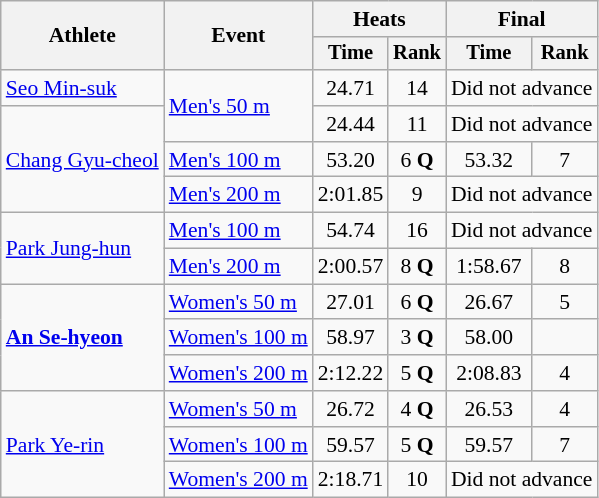<table class=wikitable style="font-size:90%; text-align:center;">
<tr>
<th rowspan="2">Athlete</th>
<th rowspan="2">Event</th>
<th colspan="2">Heats</th>
<th colspan="2">Final</th>
</tr>
<tr style=font-size:95%>
<th>Time</th>
<th>Rank</th>
<th>Time</th>
<th>Rank</th>
</tr>
<tr>
<td align=left><a href='#'>Seo Min-suk</a></td>
<td align=left rowspan=2><a href='#'>Men's 50 m</a></td>
<td>24.71</td>
<td>14</td>
<td colspan=2>Did not advance</td>
</tr>
<tr>
<td align=left rowspan=3><a href='#'>Chang Gyu-cheol</a></td>
<td>24.44</td>
<td>11</td>
<td colspan=2>Did not advance</td>
</tr>
<tr>
<td align=left><a href='#'>Men's 100 m</a></td>
<td>53.20</td>
<td>6 <strong>Q</strong></td>
<td>53.32</td>
<td>7</td>
</tr>
<tr>
<td align=left><a href='#'>Men's 200 m</a></td>
<td>2:01.85</td>
<td>9</td>
<td colspan=2>Did not advance</td>
</tr>
<tr>
<td align=left rowspan=2><a href='#'>Park Jung-hun</a></td>
<td align=left><a href='#'>Men's 100 m</a></td>
<td>54.74</td>
<td>16</td>
<td colspan=2>Did not advance</td>
</tr>
<tr>
<td align=left><a href='#'>Men's 200 m</a></td>
<td>2:00.57</td>
<td>8 <strong>Q</strong></td>
<td>1:58.67</td>
<td>8</td>
</tr>
<tr>
<td align=left rowspan=3><strong><a href='#'>An Se-hyeon</a></strong></td>
<td align=left><a href='#'>Women's 50 m</a></td>
<td>27.01</td>
<td>6 <strong>Q</strong></td>
<td>26.67</td>
<td>5</td>
</tr>
<tr>
<td align=left><a href='#'>Women's 100 m</a></td>
<td>58.97</td>
<td>3 <strong>Q</strong></td>
<td>58.00</td>
<td></td>
</tr>
<tr>
<td align=left><a href='#'>Women's 200 m</a></td>
<td>2:12.22</td>
<td>5 <strong>Q</strong></td>
<td>2:08.83</td>
<td>4</td>
</tr>
<tr>
<td align=left rowspan=3><a href='#'>Park Ye-rin</a></td>
<td align=left><a href='#'>Women's 50 m</a></td>
<td>26.72</td>
<td>4 <strong>Q</strong></td>
<td>26.53</td>
<td>4</td>
</tr>
<tr>
<td align=left><a href='#'>Women's 100 m</a></td>
<td>59.57</td>
<td>5 <strong>Q</strong></td>
<td>59.57</td>
<td>7</td>
</tr>
<tr>
<td align=left><a href='#'>Women's 200 m</a></td>
<td>2:18.71</td>
<td>10</td>
<td colspan=2>Did not advance</td>
</tr>
</table>
